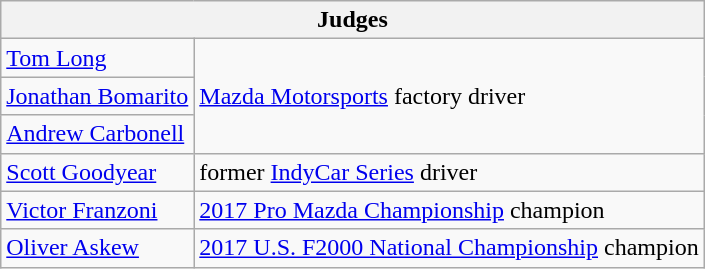<table class="wikitable">
<tr>
<th colspan=2>Judges</th>
</tr>
<tr>
<td> <a href='#'>Tom Long</a></td>
<td rowspan=3><a href='#'>Mazda Motorsports</a> factory driver</td>
</tr>
<tr>
<td> <a href='#'>Jonathan Bomarito</a></td>
</tr>
<tr>
<td> <a href='#'>Andrew Carbonell</a></td>
</tr>
<tr>
<td> <a href='#'>Scott Goodyear</a></td>
<td>former <a href='#'>IndyCar Series</a> driver</td>
</tr>
<tr>
<td> <a href='#'>Victor Franzoni</a></td>
<td><a href='#'>2017 Pro Mazda Championship</a> champion</td>
</tr>
<tr>
<td> <a href='#'>Oliver Askew</a></td>
<td><a href='#'>2017 U.S. F2000 National Championship</a> champion</td>
</tr>
</table>
